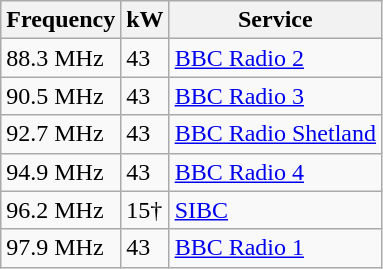<table class="wikitable sortable">
<tr>
<th>Frequency</th>
<th>kW</th>
<th>Service</th>
</tr>
<tr>
<td>88.3 MHz</td>
<td>43</td>
<td><a href='#'>BBC Radio 2</a></td>
</tr>
<tr>
<td>90.5 MHz</td>
<td>43</td>
<td><a href='#'>BBC Radio 3</a></td>
</tr>
<tr>
<td>92.7 MHz</td>
<td>43</td>
<td><a href='#'>BBC Radio Shetland</a></td>
</tr>
<tr>
<td>94.9 MHz</td>
<td>43</td>
<td><a href='#'>BBC Radio 4</a></td>
</tr>
<tr>
<td>96.2 MHz</td>
<td>15†</td>
<td><a href='#'>SIBC</a></td>
</tr>
<tr>
<td>97.9 MHz</td>
<td>43</td>
<td><a href='#'>BBC Radio 1</a></td>
</tr>
</table>
